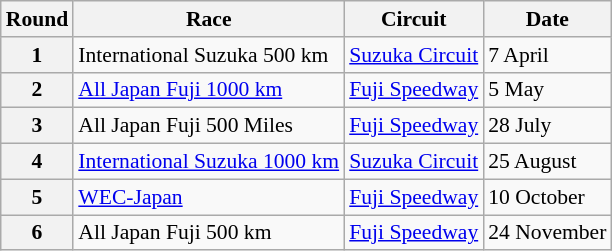<table class="wikitable" style="font-size: 90%;">
<tr>
<th>Round</th>
<th>Race</th>
<th>Circuit</th>
<th>Date</th>
</tr>
<tr>
<th>1</th>
<td>International Suzuka 500 km</td>
<td><a href='#'>Suzuka Circuit</a></td>
<td>7 April</td>
</tr>
<tr>
<th>2</th>
<td><a href='#'>All Japan Fuji 1000 km</a></td>
<td><a href='#'>Fuji Speedway</a></td>
<td>5 May</td>
</tr>
<tr>
<th>3</th>
<td>All Japan Fuji 500 Miles</td>
<td><a href='#'>Fuji Speedway</a></td>
<td>28 July</td>
</tr>
<tr>
<th>4</th>
<td><a href='#'>International Suzuka 1000 km</a></td>
<td><a href='#'>Suzuka Circuit</a></td>
<td>25 August</td>
</tr>
<tr>
<th>5</th>
<td><a href='#'>WEC-Japan</a></td>
<td><a href='#'>Fuji Speedway</a></td>
<td>10 October</td>
</tr>
<tr>
<th>6</th>
<td>All Japan Fuji 500 km</td>
<td><a href='#'>Fuji Speedway</a></td>
<td>24 November</td>
</tr>
</table>
